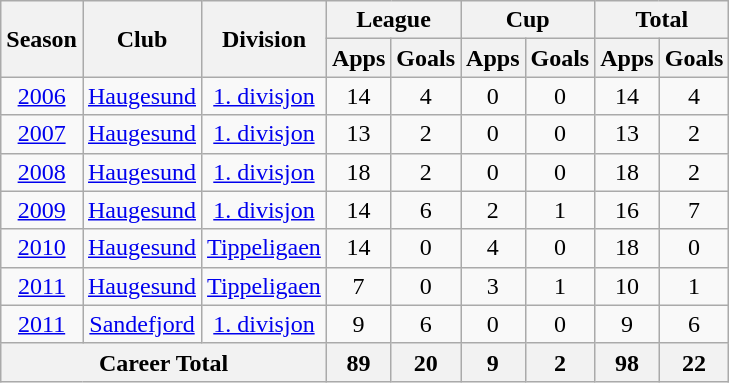<table class="wikitable" style="text-align: center;">
<tr>
<th rowspan="2">Season</th>
<th rowspan="2">Club</th>
<th rowspan="2">Division</th>
<th colspan="2">League</th>
<th colspan="2">Cup</th>
<th colspan="2">Total</th>
</tr>
<tr>
<th>Apps</th>
<th>Goals</th>
<th>Apps</th>
<th>Goals</th>
<th>Apps</th>
<th>Goals</th>
</tr>
<tr>
<td><a href='#'>2006</a></td>
<td><a href='#'>Haugesund</a></td>
<td><a href='#'>1. divisjon</a></td>
<td>14</td>
<td>4</td>
<td>0</td>
<td>0</td>
<td>14</td>
<td>4</td>
</tr>
<tr>
<td><a href='#'>2007</a></td>
<td><a href='#'>Haugesund</a></td>
<td><a href='#'>1. divisjon</a></td>
<td>13</td>
<td>2</td>
<td>0</td>
<td>0</td>
<td>13</td>
<td>2</td>
</tr>
<tr>
<td><a href='#'>2008</a></td>
<td><a href='#'>Haugesund</a></td>
<td><a href='#'>1. divisjon</a></td>
<td>18</td>
<td>2</td>
<td>0</td>
<td>0</td>
<td>18</td>
<td>2</td>
</tr>
<tr>
<td><a href='#'>2009</a></td>
<td><a href='#'>Haugesund</a></td>
<td><a href='#'>1. divisjon</a></td>
<td>14</td>
<td>6</td>
<td>2</td>
<td>1</td>
<td>16</td>
<td>7</td>
</tr>
<tr>
<td><a href='#'>2010</a></td>
<td><a href='#'>Haugesund</a></td>
<td><a href='#'>Tippeligaen</a></td>
<td>14</td>
<td>0</td>
<td>4</td>
<td>0</td>
<td>18</td>
<td>0</td>
</tr>
<tr>
<td><a href='#'>2011</a></td>
<td><a href='#'>Haugesund</a></td>
<td><a href='#'>Tippeligaen</a></td>
<td>7</td>
<td>0</td>
<td>3</td>
<td>1</td>
<td>10</td>
<td>1</td>
</tr>
<tr>
<td><a href='#'>2011</a></td>
<td><a href='#'>Sandefjord</a></td>
<td><a href='#'>1. divisjon</a></td>
<td>9</td>
<td>6</td>
<td>0</td>
<td>0</td>
<td>9</td>
<td>6</td>
</tr>
<tr>
<th colspan="3">Career Total</th>
<th>89</th>
<th>20</th>
<th>9</th>
<th>2</th>
<th>98</th>
<th>22</th>
</tr>
</table>
